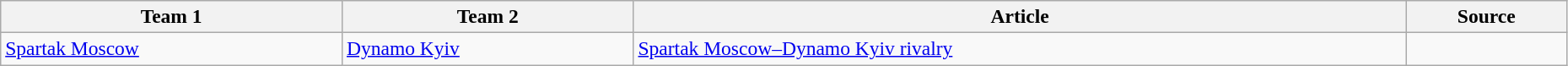<table class="wikitable" style="font-size:98%; width:98%;">
<tr>
<th>Team 1</th>
<th>Team 2</th>
<th>Article</th>
<th>Source</th>
</tr>
<tr>
<td> <a href='#'>Spartak Moscow</a></td>
<td> <a href='#'>Dynamo Kyiv</a></td>
<td><a href='#'>Spartak Moscow–Dynamo Kyiv rivalry</a></td>
<td></td>
</tr>
</table>
